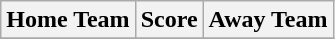<table class="wikitable" style="text-align: center">
<tr>
<th>Home Team</th>
<th>Score</th>
<th>Away Team</th>
</tr>
<tr>
</tr>
</table>
